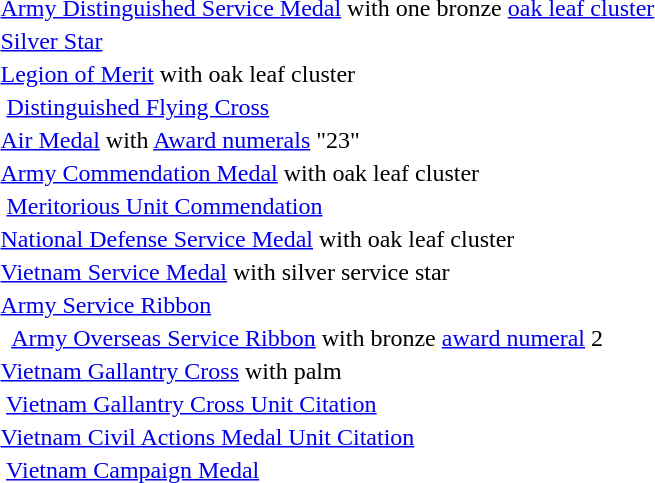<table>
<tr>
<td> <a href='#'>Army Distinguished Service Medal</a> with one bronze <a href='#'>oak leaf cluster</a></td>
</tr>
<tr>
<td> <a href='#'>Silver Star</a></td>
</tr>
<tr>
<td> <a href='#'>Legion of Merit</a> with oak leaf cluster</td>
</tr>
<tr>
<td> <a href='#'>Distinguished Flying Cross</a></td>
</tr>
<tr>
<td><span></span><span></span> <a href='#'>Air Medal</a> with <a href='#'>Award numerals</a> "23"</td>
</tr>
<tr>
<td> <a href='#'>Army Commendation Medal</a> with oak leaf cluster</td>
</tr>
<tr>
<td> <a href='#'>Meritorious Unit Commendation</a></td>
</tr>
<tr>
<td> <a href='#'>National Defense Service Medal</a> with oak leaf cluster</td>
</tr>
<tr>
<td> <a href='#'>Vietnam Service Medal</a> with silver service star</td>
</tr>
<tr>
<td> <a href='#'>Army Service Ribbon</a></td>
</tr>
<tr>
<td><span></span>  <a href='#'>Army Overseas Service Ribbon</a> with bronze <a href='#'>award numeral</a> 2</td>
</tr>
<tr>
<td> <a href='#'>Vietnam Gallantry Cross</a> with palm</td>
</tr>
<tr>
<td> <a href='#'>Vietnam Gallantry Cross Unit Citation</a></td>
</tr>
<tr>
<td> <a href='#'>Vietnam Civil Actions Medal Unit Citation</a></td>
</tr>
<tr>
<td> <a href='#'>Vietnam Campaign Medal</a></td>
</tr>
</table>
